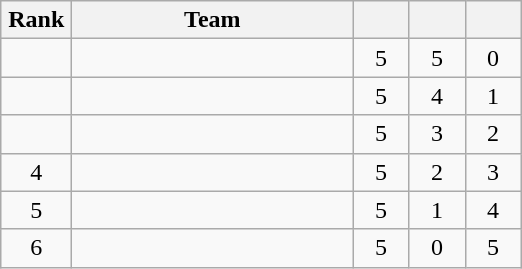<table class="wikitable" style="text-align: center;">
<tr>
<th width=40>Rank</th>
<th width=180>Team</th>
<th width=30></th>
<th width=30></th>
<th width=30></th>
</tr>
<tr>
<td></td>
<td align="left"></td>
<td>5</td>
<td>5</td>
<td>0</td>
</tr>
<tr>
<td></td>
<td align="left"></td>
<td>5</td>
<td>4</td>
<td>1</td>
</tr>
<tr>
<td></td>
<td align="left"></td>
<td>5</td>
<td>3</td>
<td>2</td>
</tr>
<tr>
<td>4</td>
<td align="left"></td>
<td>5</td>
<td>2</td>
<td>3</td>
</tr>
<tr>
<td>5</td>
<td align="left"></td>
<td>5</td>
<td>1</td>
<td>4</td>
</tr>
<tr>
<td>6</td>
<td align="left"></td>
<td>5</td>
<td>0</td>
<td>5</td>
</tr>
</table>
